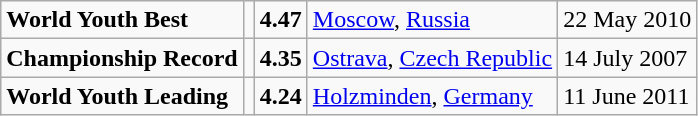<table class="wikitable">
<tr>
<td><strong>World Youth Best</strong></td>
<td></td>
<td><strong>4.47</strong></td>
<td><a href='#'>Moscow</a>, <a href='#'>Russia</a></td>
<td>22 May 2010</td>
</tr>
<tr>
<td><strong>Championship Record</strong></td>
<td></td>
<td><strong>4.35</strong></td>
<td><a href='#'>Ostrava</a>, <a href='#'>Czech Republic</a></td>
<td>14 July 2007</td>
</tr>
<tr>
<td><strong>World Youth Leading</strong></td>
<td></td>
<td><strong>4.24</strong></td>
<td><a href='#'>Holzminden</a>, <a href='#'>Germany</a></td>
<td>11 June 2011</td>
</tr>
</table>
